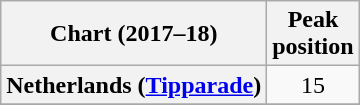<table class="wikitable plainrowheaders" style="text-align:center">
<tr>
<th scope="col">Chart (2017–18)</th>
<th scope="col">Peak<br>position</th>
</tr>
<tr>
<th scope="row">Netherlands (<a href='#'>Tipparade</a>)</th>
<td>15</td>
</tr>
<tr>
</tr>
</table>
